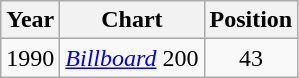<table class="wikitable">
<tr>
<th>Year</th>
<th>Chart</th>
<th>Position</th>
</tr>
<tr>
<td>1990</td>
<td><a href='#'><em>Billboard</em></a> 200</td>
<td align="center">43</td>
</tr>
</table>
